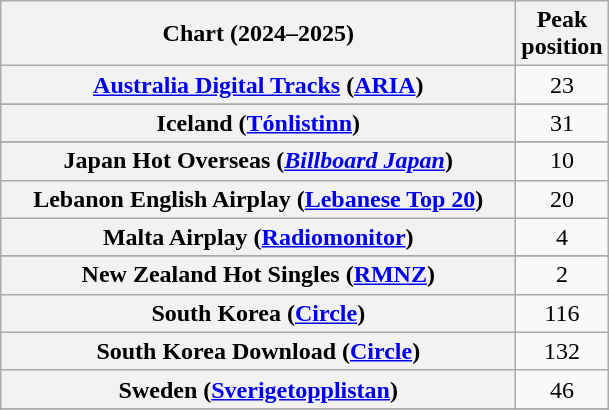<table class="wikitable sortable plainrowheaders" style="text-align:center">
<tr>
<th scope="col" style="width:21em;">Chart (2024–2025)</th>
<th scope="col">Peak<br>position</th>
</tr>
<tr>
<th scope="row"><a href='#'>Australia Digital Tracks</a> (<a href='#'>ARIA</a>)</th>
<td>23</td>
</tr>
<tr>
</tr>
<tr>
</tr>
<tr>
<th scope="row">Iceland (<a href='#'>Tónlistinn</a>)</th>
<td>31</td>
</tr>
<tr>
</tr>
<tr>
<th scope="row">Japan Hot Overseas (<em><a href='#'>Billboard Japan</a></em>)</th>
<td>10</td>
</tr>
<tr>
<th scope="row">Lebanon English Airplay (<a href='#'>Lebanese Top 20</a>)</th>
<td>20</td>
</tr>
<tr>
<th scope="row">Malta Airplay (<a href='#'>Radiomonitor</a>)</th>
<td>4</td>
</tr>
<tr>
</tr>
<tr>
<th scope="row">New Zealand Hot Singles (<a href='#'>RMNZ</a>)</th>
<td>2</td>
</tr>
<tr>
<th scope="row">South Korea  (<a href='#'>Circle</a>)</th>
<td>116</td>
</tr>
<tr>
<th scope="row">South Korea Download (<a href='#'>Circle</a>)</th>
<td>132</td>
</tr>
<tr>
<th scope="row">Sweden (<a href='#'>Sverigetopplistan</a>)</th>
<td>46</td>
</tr>
<tr>
</tr>
<tr>
</tr>
<tr>
</tr>
<tr>
</tr>
</table>
